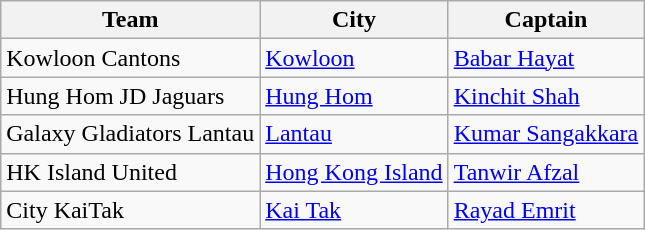<table class="wikitable">
<tr>
<th>Team</th>
<th>City</th>
<th>Captain</th>
</tr>
<tr>
<td>Kowloon Cantons</td>
<td><a href='#'>Kowloon</a></td>
<td><a href='#'>Babar Hayat</a></td>
</tr>
<tr>
<td>Hung Hom JD Jaguars</td>
<td><a href='#'>Hung Hom</a></td>
<td><a href='#'>Kinchit Shah</a></td>
</tr>
<tr>
<td>Galaxy Gladiators Lantau</td>
<td><a href='#'>Lantau</a></td>
<td><a href='#'>Kumar Sangakkara</a></td>
</tr>
<tr>
<td>HK Island United</td>
<td><a href='#'>Hong Kong Island</a></td>
<td><a href='#'>Tanwir Afzal</a></td>
</tr>
<tr>
<td>City KaiTak</td>
<td><a href='#'>Kai Tak</a></td>
<td><a href='#'>Rayad Emrit</a></td>
</tr>
</table>
